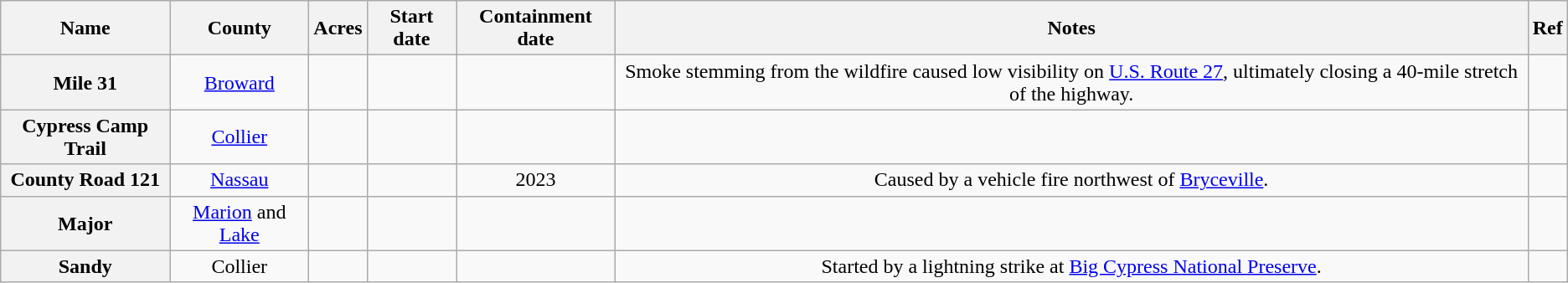<table class="wikitable sortable plainrowheaders mw-collapsible" style="text-align:center;">
<tr>
<th scope="col">Name</th>
<th scope="col">County </th>
<th scope="col">Acres</th>
<th scope="col">Start date</th>
<th scope="col">Containment date</th>
<th scope="col">Notes</th>
<th scope="col" class="unsortable">Ref</th>
</tr>
<tr>
<th scope="row">Mile 31</th>
<td><a href='#'>Broward</a></td>
<td></td>
<td></td>
<td></td>
<td>Smoke stemming from the wildfire caused low visibility on <a href='#'>U.S. Route 27</a>, ultimately closing a 40-mile stretch of the highway.</td>
<td></td>
</tr>
<tr>
<th scope="row">Cypress Camp Trail</th>
<td><a href='#'>Collier</a></td>
<td></td>
<td></td>
<td></td>
<td></td>
<td></td>
</tr>
<tr>
<th scope="row">County Road 121</th>
<td><a href='#'>Nassau</a></td>
<td></td>
<td></td>
<td>2023</td>
<td>Caused by a vehicle fire northwest of <a href='#'>Bryceville</a>.</td>
<td></td>
</tr>
<tr>
<th scope="row">Major</th>
<td><a href='#'>Marion</a> and <a href='#'>Lake</a></td>
<td></td>
<td></td>
<td></td>
<td></td>
<td></td>
</tr>
<tr>
<th scope="row">Sandy</th>
<td>Collier</td>
<td></td>
<td></td>
<td></td>
<td>Started by a lightning strike at <a href='#'>Big Cypress National Preserve</a>.</td>
<td></td>
</tr>
</table>
